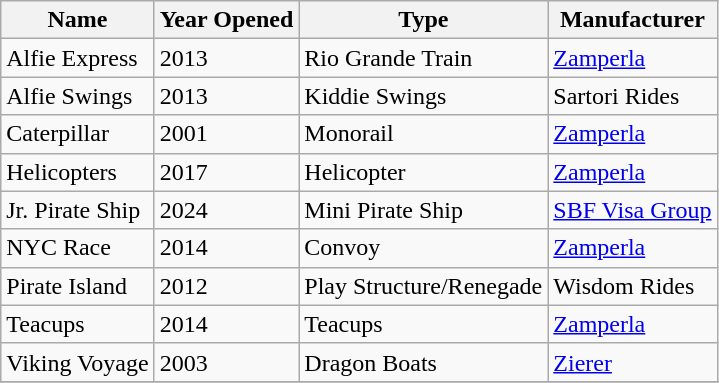<table class="wikitable sortable">
<tr>
<th>Name</th>
<th>Year Opened</th>
<th>Type</th>
<th>Manufacturer</th>
</tr>
<tr>
<td>Alfie Express</td>
<td>2013</td>
<td>Rio Grande Train</td>
<td><a href='#'>Zamperla</a></td>
</tr>
<tr>
<td>Alfie Swings</td>
<td>2013</td>
<td>Kiddie Swings</td>
<td>Sartori Rides</td>
</tr>
<tr>
<td>Caterpillar</td>
<td>2001</td>
<td>Monorail</td>
<td><a href='#'>Zamperla</a></td>
</tr>
<tr>
<td>Helicopters</td>
<td>2017</td>
<td>Helicopter</td>
<td><a href='#'>Zamperla</a></td>
</tr>
<tr>
<td>Jr. Pirate Ship</td>
<td>2024</td>
<td>Mini Pirate Ship</td>
<td><a href='#'>SBF Visa Group</a></td>
</tr>
<tr>
<td>NYC Race</td>
<td>2014</td>
<td>Convoy</td>
<td><a href='#'>Zamperla</a></td>
</tr>
<tr>
<td>Pirate Island</td>
<td>2012</td>
<td>Play Structure/Renegade</td>
<td>Wisdom Rides</td>
</tr>
<tr>
<td>Teacups</td>
<td>2014</td>
<td>Teacups</td>
<td><a href='#'>Zamperla</a></td>
</tr>
<tr>
<td>Viking Voyage</td>
<td>2003</td>
<td>Dragon Boats</td>
<td><a href='#'>Zierer</a></td>
</tr>
<tr>
</tr>
</table>
